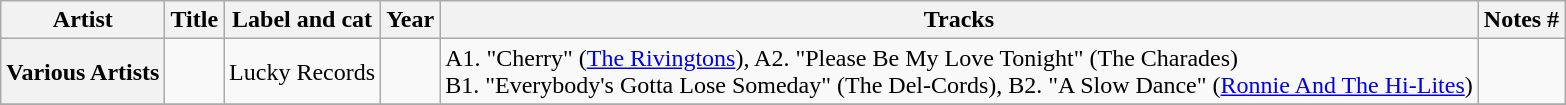<table class="wikitable plainrowheaders sortable">
<tr>
<th scope="col">Artist</th>
<th scope="col">Title</th>
<th scope="col">Label and cat</th>
<th scope="col">Year</th>
<th scope="col">Tracks</th>
<th scope="col" class="unsortable">Notes #</th>
</tr>
<tr>
<th scope="row">Various Artists</th>
<td></td>
<td>Lucky Records</td>
<td></td>
<td>A1. "Cherry" (<a href='#'>The Rivingtons</a>), A2. "Please Be My Love Tonight" (The Charades)<br>B1. "Everybody's Gotta Lose Someday" (The Del-Cords), B2. "A Slow Dance" (<a href='#'>Ronnie And The Hi-Lites</a>)</td>
<td></td>
</tr>
<tr>
</tr>
</table>
